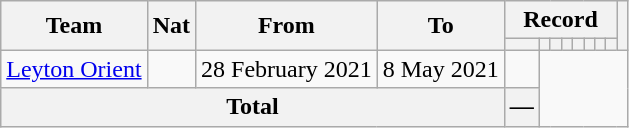<table class="wikitable" style="text-align: center">
<tr>
<th rowspan="2">Team</th>
<th rowspan="2">Nat</th>
<th rowspan="2">From</th>
<th rowspan="2">To</th>
<th colspan="8">Record</th>
<th rowspan=2></th>
</tr>
<tr>
<th></th>
<th></th>
<th></th>
<th></th>
<th></th>
<th></th>
<th></th>
<th></th>
</tr>
<tr>
<td align=left><a href='#'>Leyton Orient</a></td>
<td></td>
<td align=left>28 February 2021</td>
<td align=left>8 May 2021<br></td>
<td></td>
</tr>
<tr>
<th colspan="4">Total<br></th>
<th>—</th>
</tr>
</table>
